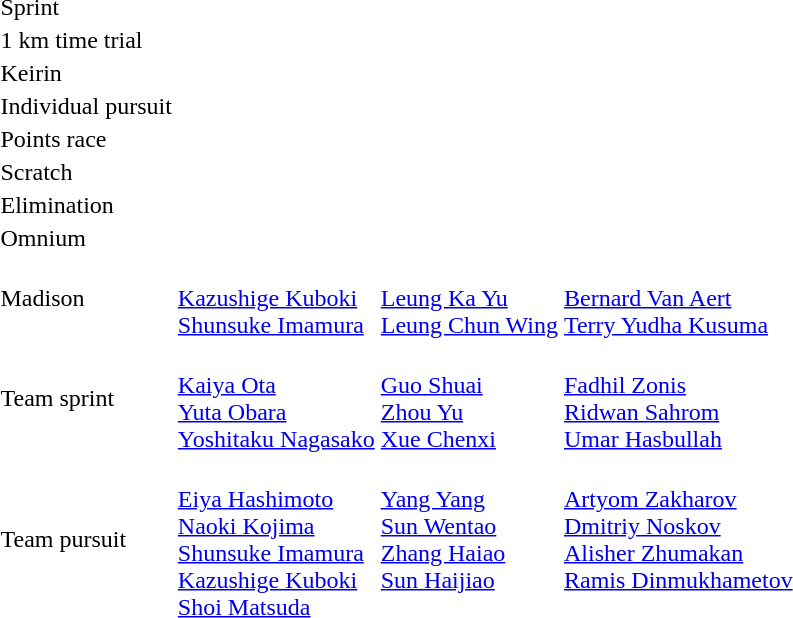<table>
<tr>
<td>Sprint</td>
<td></td>
<td></td>
<td></td>
</tr>
<tr>
<td>1 km time trial</td>
<td></td>
<td></td>
<td></td>
</tr>
<tr>
<td>Keirin</td>
<td></td>
<td></td>
<td></td>
</tr>
<tr>
<td>Individual pursuit</td>
<td></td>
<td></td>
<td></td>
</tr>
<tr>
<td>Points race</td>
<td></td>
<td></td>
<td></td>
</tr>
<tr>
<td>Scratch</td>
<td></td>
<td></td>
<td></td>
</tr>
<tr>
<td>Elimination</td>
<td></td>
<td></td>
<td></td>
</tr>
<tr>
<td>Omnium</td>
<td></td>
<td></td>
<td></td>
</tr>
<tr>
<td>Madison</td>
<td><br><a href='#'>Kazushige Kuboki</a><br><a href='#'>Shunsuke Imamura</a></td>
<td><br><a href='#'>Leung Ka Yu</a><br><a href='#'>Leung Chun Wing</a></td>
<td><br><a href='#'>Bernard Van Aert</a><br><a href='#'>Terry Yudha Kusuma</a></td>
</tr>
<tr>
<td>Team sprint</td>
<td><br><a href='#'>Kaiya Ota</a><br><a href='#'>Yuta Obara</a><br><a href='#'>Yoshitaku Nagasako</a></td>
<td><br><a href='#'>Guo Shuai</a><br><a href='#'>Zhou Yu</a><br><a href='#'>Xue Chenxi</a></td>
<td><br><a href='#'>Fadhil Zonis</a><br><a href='#'>Ridwan Sahrom</a><br><a href='#'>Umar Hasbullah</a></td>
</tr>
<tr>
<td>Team pursuit</td>
<td><br><a href='#'>Eiya Hashimoto</a><br><a href='#'>Naoki Kojima</a><br><a href='#'>Shunsuke Imamura</a><br><a href='#'>Kazushige Kuboki</a><br><a href='#'>Shoi Matsuda</a></td>
<td valign=top><br><a href='#'>Yang Yang</a><br><a href='#'>Sun Wentao</a><br><a href='#'>Zhang Haiao</a><br><a href='#'>Sun Haijiao</a></td>
<td valign=top><br><a href='#'>Artyom Zakharov</a><br><a href='#'>Dmitriy Noskov</a><br><a href='#'>Alisher Zhumakan</a><br><a href='#'>Ramis Dinmukhametov</a></td>
</tr>
</table>
